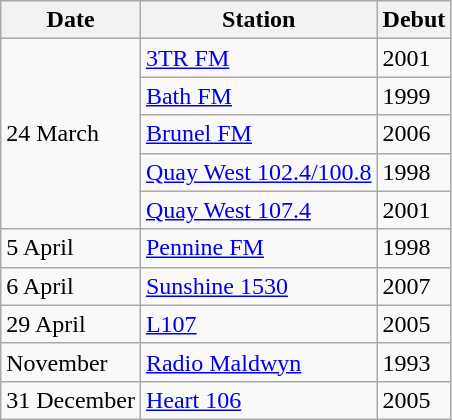<table class="wikitable">
<tr ">
<th>Date</th>
<th>Station</th>
<th>Debut</th>
</tr>
<tr>
<td rowspan=5>24 March</td>
<td><a href='#'>3TR FM</a></td>
<td>2001</td>
</tr>
<tr>
<td><a href='#'>Bath FM</a></td>
<td>1999</td>
</tr>
<tr>
<td><a href='#'>Brunel FM</a></td>
<td>2006</td>
</tr>
<tr>
<td><a href='#'>Quay West 102.4/100.8</a></td>
<td>1998</td>
</tr>
<tr>
<td><a href='#'>Quay West 107.4</a></td>
<td>2001</td>
</tr>
<tr>
<td>5 April</td>
<td><a href='#'>Pennine FM</a></td>
<td>1998</td>
</tr>
<tr>
<td>6 April</td>
<td><a href='#'>Sunshine 1530</a></td>
<td>2007</td>
</tr>
<tr>
<td>29 April</td>
<td><a href='#'>L107</a></td>
<td>2005</td>
</tr>
<tr>
<td>November</td>
<td><a href='#'>Radio Maldwyn</a></td>
<td>1993</td>
</tr>
<tr>
<td>31 December</td>
<td><a href='#'>Heart 106</a></td>
<td>2005</td>
</tr>
</table>
